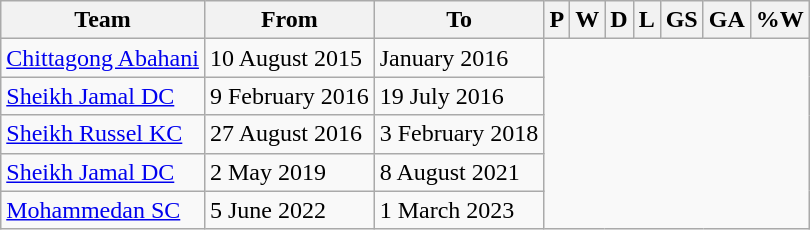<table class="wikitable sortable" style="text-align: center">
<tr>
<th>Team</th>
<th class="unsortable">From</th>
<th class="unsortable">To</th>
<th abbr="1">P</th>
<th abbr="1">W</th>
<th abbr="0">D</th>
<th abbr="1">L</th>
<th abbr="2">GS</th>
<th abbr="4">GA</th>
<th abbr="50">%W</th>
</tr>
<tr>
<td align=left><a href='#'>Chittagong Abahani</a></td>
<td align=left>10 August 2015</td>
<td align=left>January 2016<br></td>
</tr>
<tr>
<td align=left><a href='#'>Sheikh Jamal DC</a></td>
<td align=left>9 February 2016</td>
<td align=left>19 July 2016<br></td>
</tr>
<tr>
<td align=left><a href='#'>Sheikh Russel KC</a></td>
<td align=left>27 August 2016</td>
<td align=left>3 February 2018<br></td>
</tr>
<tr>
<td align=left><a href='#'>Sheikh Jamal DC</a></td>
<td align=left>2 May 2019</td>
<td align=left>8 August 2021<br></td>
</tr>
<tr>
<td align=left><a href='#'>Mohammedan SC</a></td>
<td align=left>5 June 2022</td>
<td align=left>1 March 2023<br></td>
</tr>
</table>
